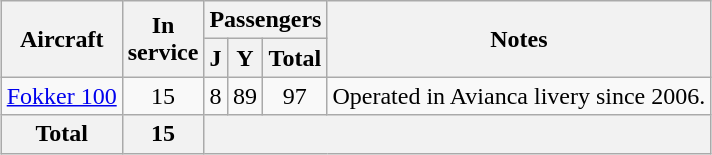<table class="wikitable" style="margin:0.5em auto; text-align:center">
<tr>
<th rowspan=2>Aircraft</th>
<th rowspan=2>In<br>service</th>
<th colspan=3>Passengers</th>
<th rowspan=2>Notes</th>
</tr>
<tr>
<th><abbr>J</abbr></th>
<th><abbr>Y</abbr></th>
<th>Total</th>
</tr>
<tr>
<td><a href='#'>Fokker 100</a></td>
<td>15</td>
<td>8</td>
<td>89</td>
<td>97</td>
<td>Operated in Avianca livery since 2006.</td>
</tr>
<tr>
<th>Total</th>
<th>15</th>
<th colspan=4></th>
</tr>
</table>
